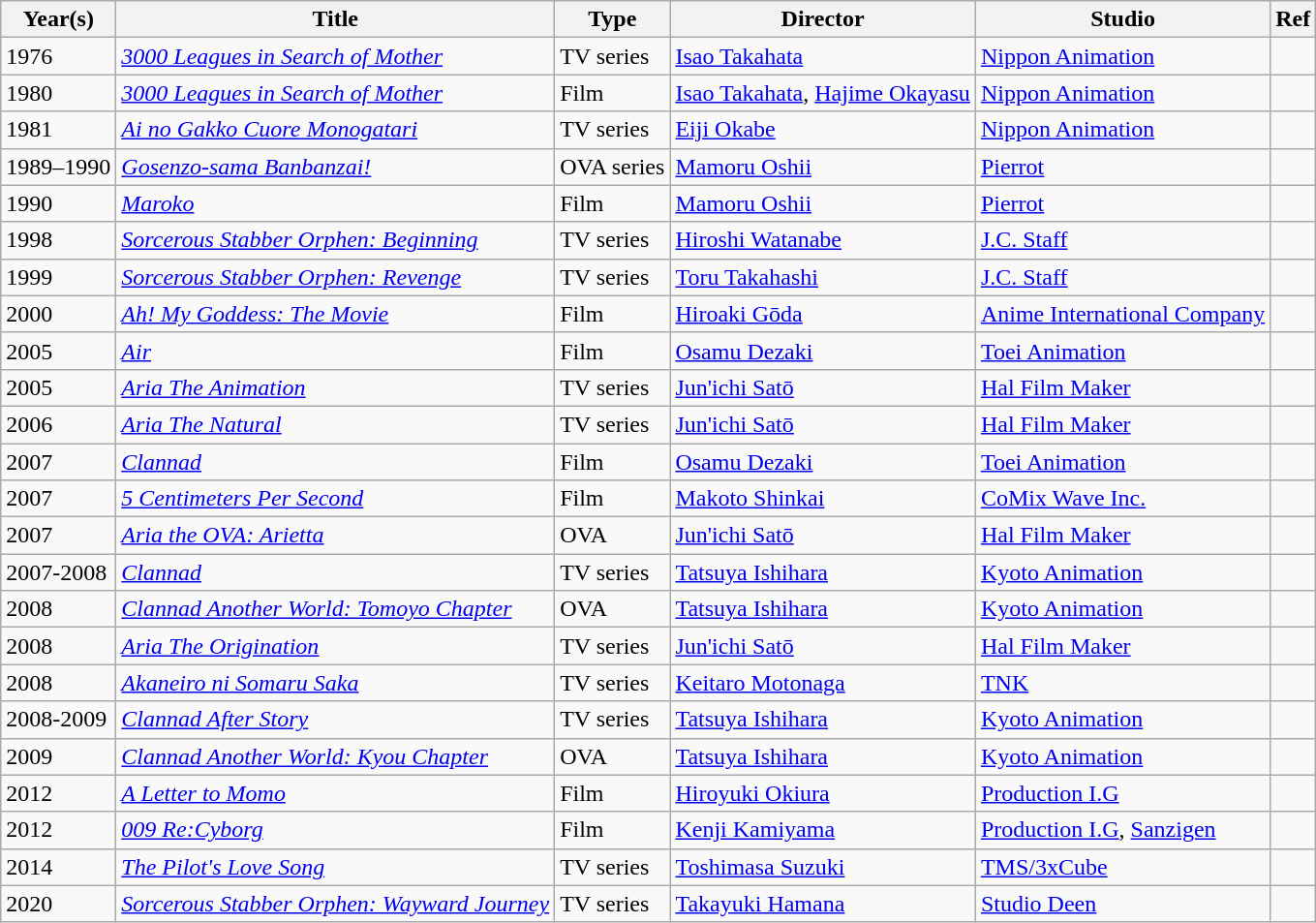<table class="wikitable sortable" border="1">
<tr>
<th>Year(s)</th>
<th>Title</th>
<th>Type</th>
<th>Director</th>
<th>Studio</th>
<th>Ref</th>
</tr>
<tr>
<td>1976</td>
<td><em><a href='#'>3000 Leagues in Search of Mother</a></em></td>
<td>TV series</td>
<td><a href='#'>Isao Takahata</a></td>
<td><a href='#'>Nippon Animation</a></td>
<td></td>
</tr>
<tr>
<td>1980</td>
<td><em><a href='#'>3000 Leagues in Search of Mother</a></em></td>
<td>Film</td>
<td><a href='#'>Isao Takahata</a>, <a href='#'>Hajime Okayasu</a></td>
<td><a href='#'>Nippon Animation</a></td>
<td></td>
</tr>
<tr>
<td>1981</td>
<td><em><a href='#'>Ai no Gakko Cuore Monogatari</a></em></td>
<td>TV series</td>
<td><a href='#'>Eiji Okabe</a></td>
<td><a href='#'>Nippon Animation</a></td>
<td></td>
</tr>
<tr>
<td>1989–1990</td>
<td><em><a href='#'>Gosenzo-sama Banbanzai!</a></em></td>
<td>OVA series</td>
<td><a href='#'>Mamoru Oshii</a></td>
<td><a href='#'>Pierrot</a></td>
<td></td>
</tr>
<tr>
<td>1990</td>
<td><em><a href='#'>Maroko</a></em></td>
<td>Film</td>
<td><a href='#'>Mamoru Oshii</a></td>
<td><a href='#'>Pierrot</a></td>
<td></td>
</tr>
<tr>
<td>1998</td>
<td><em><a href='#'>Sorcerous Stabber Orphen: Beginning</a></em></td>
<td>TV series</td>
<td><a href='#'>Hiroshi Watanabe</a></td>
<td><a href='#'>J.C. Staff</a></td>
<td></td>
</tr>
<tr>
<td>1999</td>
<td><em><a href='#'>Sorcerous Stabber Orphen: Revenge</a></em></td>
<td>TV series</td>
<td><a href='#'>Toru Takahashi</a></td>
<td><a href='#'>J.C. Staff</a></td>
<td></td>
</tr>
<tr>
<td>2000</td>
<td><em><a href='#'>Ah! My Goddess: The Movie</a></em></td>
<td>Film</td>
<td><a href='#'>Hiroaki Gōda</a></td>
<td><a href='#'>Anime International Company</a></td>
<td></td>
</tr>
<tr>
<td>2005</td>
<td><em><a href='#'>Air</a></em></td>
<td>Film</td>
<td><a href='#'>Osamu Dezaki</a></td>
<td><a href='#'>Toei Animation</a></td>
<td></td>
</tr>
<tr>
<td>2005</td>
<td><em><a href='#'>Aria The Animation</a></em></td>
<td>TV series</td>
<td><a href='#'>Jun'ichi Satō</a></td>
<td><a href='#'>Hal Film Maker</a></td>
<td></td>
</tr>
<tr>
<td>2006</td>
<td><em><a href='#'>Aria The Natural</a></em></td>
<td>TV series</td>
<td><a href='#'>Jun'ichi Satō</a></td>
<td><a href='#'>Hal Film Maker</a></td>
<td></td>
</tr>
<tr>
<td>2007</td>
<td><em><a href='#'>Clannad</a></em></td>
<td>Film</td>
<td><a href='#'>Osamu Dezaki</a></td>
<td><a href='#'>Toei Animation</a></td>
<td></td>
</tr>
<tr>
<td>2007</td>
<td><em><a href='#'>5 Centimeters Per Second</a></em></td>
<td>Film</td>
<td><a href='#'>Makoto Shinkai</a></td>
<td><a href='#'>CoMix Wave Inc.</a></td>
<td></td>
</tr>
<tr>
<td>2007</td>
<td><em><a href='#'>Aria the OVA: Arietta</a></em></td>
<td>OVA</td>
<td><a href='#'>Jun'ichi Satō</a></td>
<td><a href='#'>Hal Film Maker</a></td>
<td></td>
</tr>
<tr>
<td>2007-2008</td>
<td><em><a href='#'>Clannad</a></em></td>
<td>TV series</td>
<td><a href='#'>Tatsuya Ishihara</a></td>
<td><a href='#'>Kyoto Animation</a></td>
<td></td>
</tr>
<tr>
<td>2008</td>
<td><em><a href='#'>Clannad Another World: Tomoyo Chapter</a></em></td>
<td>OVA</td>
<td><a href='#'>Tatsuya Ishihara</a></td>
<td><a href='#'>Kyoto Animation</a></td>
<td></td>
</tr>
<tr>
<td>2008</td>
<td><em><a href='#'>Aria The Origination</a></em></td>
<td>TV series</td>
<td><a href='#'>Jun'ichi Satō</a></td>
<td><a href='#'>Hal Film Maker</a></td>
<td></td>
</tr>
<tr>
<td>2008</td>
<td><em><a href='#'>Akaneiro ni Somaru Saka</a></em></td>
<td>TV series</td>
<td><a href='#'>Keitaro Motonaga</a></td>
<td><a href='#'>TNK</a></td>
<td></td>
</tr>
<tr>
<td>2008-2009</td>
<td><em><a href='#'>Clannad After Story</a></em></td>
<td>TV series</td>
<td><a href='#'>Tatsuya Ishihara</a></td>
<td><a href='#'>Kyoto Animation</a></td>
<td></td>
</tr>
<tr>
<td>2009</td>
<td><em><a href='#'>Clannad Another World: Kyou Chapter</a></em></td>
<td>OVA</td>
<td><a href='#'>Tatsuya Ishihara</a></td>
<td><a href='#'>Kyoto Animation</a></td>
<td></td>
</tr>
<tr>
<td>2012</td>
<td><em><a href='#'>A Letter to Momo</a></em></td>
<td>Film</td>
<td><a href='#'>Hiroyuki Okiura</a></td>
<td><a href='#'>Production I.G</a></td>
<td></td>
</tr>
<tr>
<td>2012</td>
<td><em><a href='#'>009 Re:Cyborg</a></em></td>
<td>Film</td>
<td><a href='#'>Kenji Kamiyama</a></td>
<td><a href='#'>Production I.G</a>, <a href='#'>Sanzigen</a></td>
<td></td>
</tr>
<tr>
<td>2014</td>
<td><em><a href='#'>The Pilot's Love Song</a></em></td>
<td>TV series</td>
<td><a href='#'>Toshimasa Suzuki</a></td>
<td><a href='#'>TMS/3xCube</a></td>
<td></td>
</tr>
<tr>
<td>2020</td>
<td><em><a href='#'>Sorcerous Stabber Orphen: Wayward Journey</a></em></td>
<td>TV series</td>
<td><a href='#'>Takayuki Hamana</a></td>
<td><a href='#'>Studio Deen</a></td>
<td></td>
</tr>
</table>
